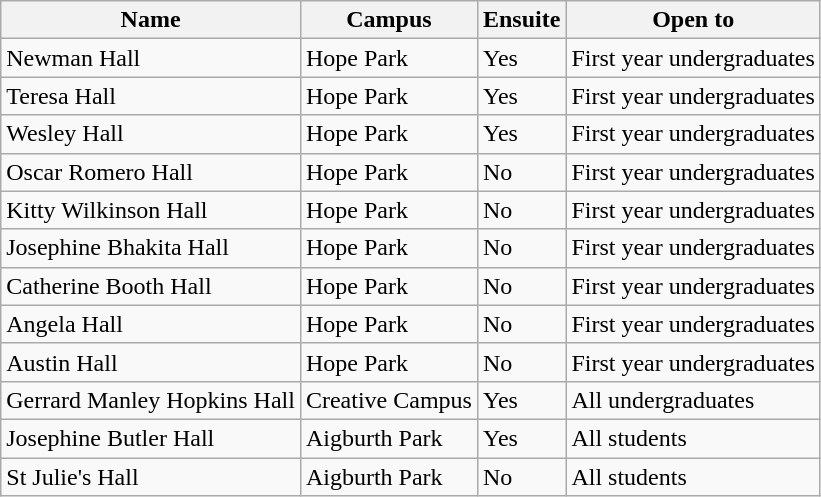<table class="wikitable sortable">
<tr>
<th>Name</th>
<th>Campus</th>
<th>Ensuite</th>
<th>Open to</th>
</tr>
<tr>
<td>Newman Hall</td>
<td>Hope Park</td>
<td>Yes</td>
<td>First year undergraduates</td>
</tr>
<tr>
<td>Teresa Hall</td>
<td>Hope Park</td>
<td>Yes</td>
<td>First year undergraduates</td>
</tr>
<tr>
<td>Wesley Hall</td>
<td>Hope Park</td>
<td>Yes</td>
<td>First year undergraduates</td>
</tr>
<tr>
<td>Oscar Romero Hall</td>
<td>Hope Park</td>
<td>No</td>
<td>First year undergraduates</td>
</tr>
<tr>
<td>Kitty Wilkinson Hall</td>
<td>Hope Park</td>
<td>No</td>
<td>First year undergraduates</td>
</tr>
<tr>
<td>Josephine Bhakita Hall</td>
<td>Hope Park</td>
<td>No</td>
<td>First year undergraduates</td>
</tr>
<tr>
<td>Catherine Booth Hall</td>
<td>Hope Park</td>
<td>No</td>
<td>First year undergraduates</td>
</tr>
<tr>
<td>Angela Hall</td>
<td>Hope Park</td>
<td>No</td>
<td>First year undergraduates</td>
</tr>
<tr>
<td>Austin Hall</td>
<td>Hope Park</td>
<td>No</td>
<td>First year undergraduates</td>
</tr>
<tr>
<td>Gerrard Manley Hopkins Hall</td>
<td>Creative Campus</td>
<td>Yes</td>
<td>All undergraduates</td>
</tr>
<tr>
<td>Josephine Butler Hall</td>
<td>Aigburth Park</td>
<td>Yes</td>
<td>All students</td>
</tr>
<tr>
<td>St Julie's Hall</td>
<td>Aigburth Park</td>
<td>No</td>
<td>All students</td>
</tr>
</table>
